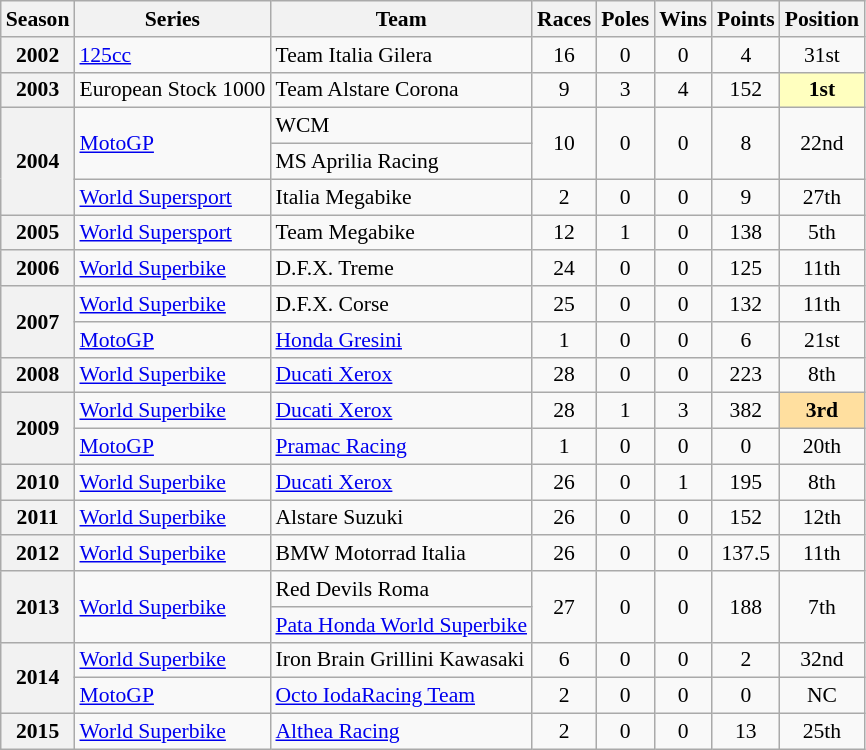<table class="wikitable" style="text-align:center; font-size:90%">
<tr>
<th>Season</th>
<th>Series</th>
<th>Team</th>
<th>Races</th>
<th>Poles</th>
<th>Wins</th>
<th>Points</th>
<th>Position</th>
</tr>
<tr>
<th>2002</th>
<td align=left><a href='#'>125cc</a></td>
<td align=left>Team Italia Gilera</td>
<td>16</td>
<td>0</td>
<td>0</td>
<td>4</td>
<td>31st</td>
</tr>
<tr>
<th>2003</th>
<td align=left>European Stock 1000</td>
<td align=left>Team Alstare Corona</td>
<td>9</td>
<td>3</td>
<td>4</td>
<td>152</td>
<td align="center" style="background:#FFFFBF;"><strong>1st</strong></td>
</tr>
<tr>
<th rowspan=3>2004</th>
<td align=left rowspan=2><a href='#'>MotoGP</a></td>
<td align=left>WCM</td>
<td rowspan=2>10</td>
<td rowspan=2>0</td>
<td rowspan=2>0</td>
<td rowspan=2>8</td>
<td rowspan=2>22nd</td>
</tr>
<tr>
<td align=left>MS Aprilia Racing</td>
</tr>
<tr>
<td align=left><a href='#'>World Supersport</a></td>
<td align=left>Italia Megabike</td>
<td>2</td>
<td>0</td>
<td>0</td>
<td>9</td>
<td>27th</td>
</tr>
<tr>
<th>2005</th>
<td align=left><a href='#'>World Supersport</a></td>
<td align=left>Team Megabike</td>
<td>12</td>
<td>1</td>
<td>0</td>
<td>138</td>
<td>5th</td>
</tr>
<tr>
<th>2006</th>
<td align=left><a href='#'>World Superbike</a></td>
<td align=left>D.F.X. Treme</td>
<td>24</td>
<td>0</td>
<td>0</td>
<td>125</td>
<td>11th</td>
</tr>
<tr>
<th rowspan=2>2007</th>
<td align=left><a href='#'>World Superbike</a></td>
<td align=left>D.F.X. Corse</td>
<td>25</td>
<td>0</td>
<td>0</td>
<td>132</td>
<td>11th</td>
</tr>
<tr>
<td align=left><a href='#'>MotoGP</a></td>
<td align=left><a href='#'>Honda Gresini</a></td>
<td>1</td>
<td>0</td>
<td>0</td>
<td>6</td>
<td>21st</td>
</tr>
<tr>
<th>2008</th>
<td align=left><a href='#'>World Superbike</a></td>
<td align=left><a href='#'>Ducati Xerox</a></td>
<td>28</td>
<td>0</td>
<td>0</td>
<td>223</td>
<td>8th</td>
</tr>
<tr>
<th rowspan=2>2009</th>
<td align=left><a href='#'>World Superbike</a></td>
<td align=left><a href='#'>Ducati Xerox</a></td>
<td>28</td>
<td>1</td>
<td>3</td>
<td>382</td>
<td align="center" style="background:#FFDF9F;"><strong>3rd</strong></td>
</tr>
<tr>
<td align=left><a href='#'>MotoGP</a></td>
<td align=left><a href='#'>Pramac Racing</a></td>
<td>1</td>
<td>0</td>
<td>0</td>
<td>0</td>
<td>20th</td>
</tr>
<tr>
<th>2010</th>
<td align=left><a href='#'>World Superbike</a></td>
<td align=left><a href='#'>Ducati Xerox</a></td>
<td>26</td>
<td>0</td>
<td>1</td>
<td>195</td>
<td>8th</td>
</tr>
<tr>
<th>2011</th>
<td align=left><a href='#'>World Superbike</a></td>
<td align=left>Alstare Suzuki</td>
<td>26</td>
<td>0</td>
<td>0</td>
<td>152</td>
<td>12th</td>
</tr>
<tr>
<th>2012</th>
<td align=left><a href='#'>World Superbike</a></td>
<td align=left>BMW Motorrad Italia</td>
<td>26</td>
<td>0</td>
<td>0</td>
<td>137.5</td>
<td>11th</td>
</tr>
<tr>
<th rowspan=2>2013</th>
<td align=left rowspan=2><a href='#'>World Superbike</a></td>
<td align=left>Red Devils Roma</td>
<td rowspan=2>27</td>
<td rowspan=2>0</td>
<td rowspan=2>0</td>
<td rowspan=2>188</td>
<td rowspan=2>7th</td>
</tr>
<tr>
<td><a href='#'>Pata Honda World Superbike</a></td>
</tr>
<tr>
<th rowspan=2>2014</th>
<td align=left><a href='#'>World Superbike</a></td>
<td align=left>Iron Brain Grillini Kawasaki</td>
<td>6</td>
<td>0</td>
<td>0</td>
<td>2</td>
<td>32nd</td>
</tr>
<tr>
<td align=left><a href='#'>MotoGP</a></td>
<td align=left><a href='#'>Octo IodaRacing Team</a></td>
<td>2</td>
<td>0</td>
<td>0</td>
<td>0</td>
<td>NC</td>
</tr>
<tr>
<th>2015</th>
<td align=left><a href='#'>World Superbike</a></td>
<td align=left><a href='#'>Althea Racing</a></td>
<td>2</td>
<td>0</td>
<td>0</td>
<td>13</td>
<td>25th</td>
</tr>
</table>
